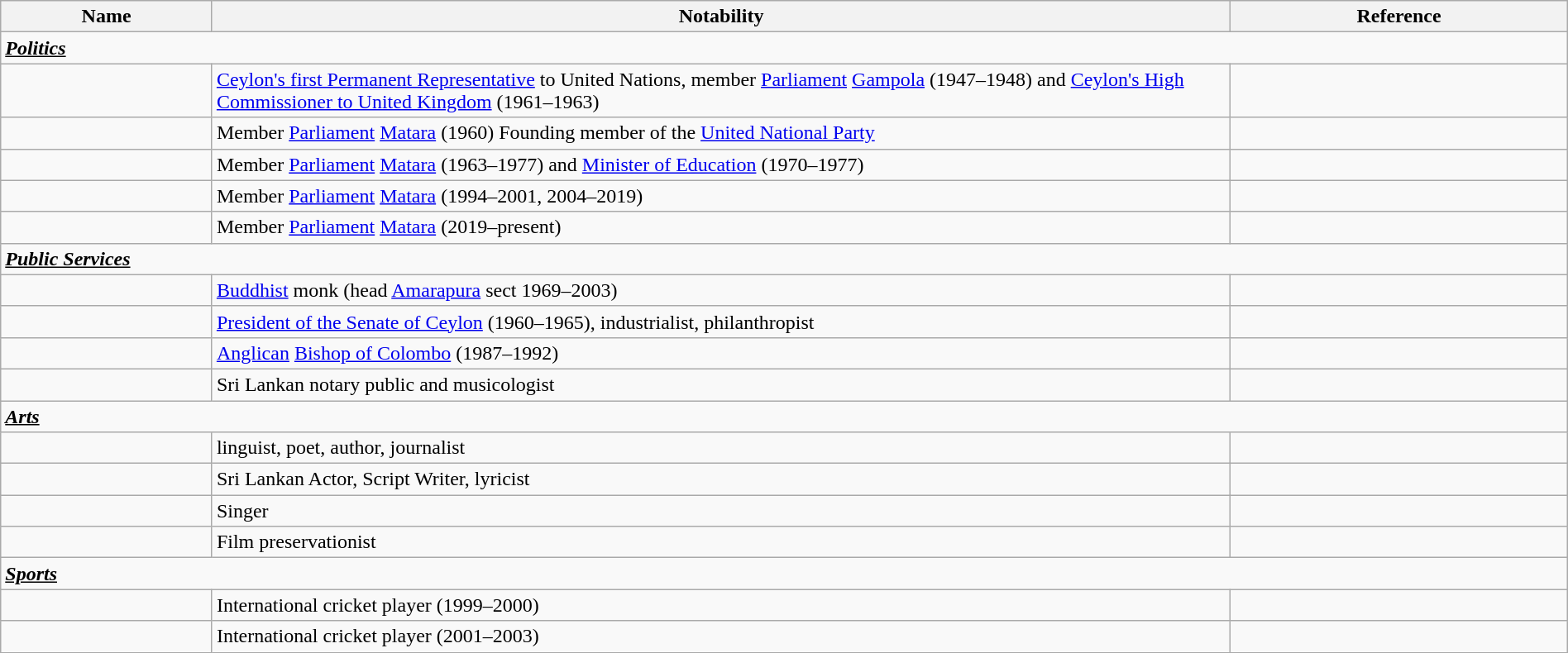<table class="wikitable sortable" style="width:100%">
<tr>
<th style="width:*;">Name</th>
<th style="width:65%;" class="unsortable">Notability</th>
<th style="width:*;" class="unsortable">Reference</th>
</tr>
<tr>
<td colspan="3"><strong><u><em>Politics</em></u></strong></td>
</tr>
<tr>
<td></td>
<td><a href='#'>Ceylon's first Permanent Representative</a> to United Nations, member <a href='#'>Parliament</a> <a href='#'>Gampola</a> (1947–1948) and <a href='#'>Ceylon's High Commissioner to United Kingdom</a> (1961–1963)</td>
<td style="text-align:center;"></td>
</tr>
<tr>
<td></td>
<td>Member <a href='#'>Parliament</a> <a href='#'>Matara</a> (1960) Founding member of the <a href='#'>United National Party</a></td>
<td style="text-align:center;"></td>
</tr>
<tr>
<td></td>
<td>Member <a href='#'>Parliament</a> <a href='#'>Matara</a> (1963–1977) and <a href='#'>Minister of Education</a> (1970–1977)</td>
<td style="text-align:center;"></td>
</tr>
<tr>
<td></td>
<td>Member <a href='#'>Parliament</a> <a href='#'>Matara</a> (1994–2001, 2004–2019)</td>
<td style="text-align:center;"></td>
</tr>
<tr>
<td></td>
<td>Member <a href='#'>Parliament</a> <a href='#'>Matara</a> (2019–present)</td>
<td style="text-align:center;"></td>
</tr>
<tr>
<td colspan="3"><strong><u><em>Public Services</em></u></strong></td>
</tr>
<tr>
<td></td>
<td><a href='#'>Buddhist</a> monk (head <a href='#'>Amarapura</a> sect 1969–2003)</td>
<td style="text-align:center;"></td>
</tr>
<tr>
<td></td>
<td><a href='#'>President of the Senate of Ceylon</a> (1960–1965), industrialist, philanthropist</td>
<td style="text-align:center;"></td>
</tr>
<tr>
<td></td>
<td><a href='#'>Anglican</a> <a href='#'>Bishop of Colombo</a> (1987–1992)</td>
<td style="text-align:center;"></td>
</tr>
<tr>
<td></td>
<td>Sri Lankan notary public and musicologist</td>
<td style="text-align:center;"></td>
</tr>
<tr>
<td colspan="3"><strong><em><u>Arts</u></em></strong></td>
</tr>
<tr>
<td></td>
<td>linguist, poet, author, journalist</td>
<td style="text-align:center;"></td>
</tr>
<tr>
<td></td>
<td>Sri Lankan Actor, Script Writer, lyricist</td>
<td style="text-align:center;"></td>
</tr>
<tr>
<td></td>
<td>Singer</td>
<td style="text-align:center;"></td>
</tr>
<tr>
<td></td>
<td>Film preservationist</td>
<td style="text-align:center;"></td>
</tr>
<tr>
<td colspan="3"><strong><em><u>Sports</u></em></strong></td>
</tr>
<tr>
<td></td>
<td>International cricket player (1999–2000)</td>
<td style="text-align:center;"></td>
</tr>
<tr>
<td></td>
<td>International cricket player (2001–2003)</td>
<td style="text-align:center;"></td>
</tr>
</table>
